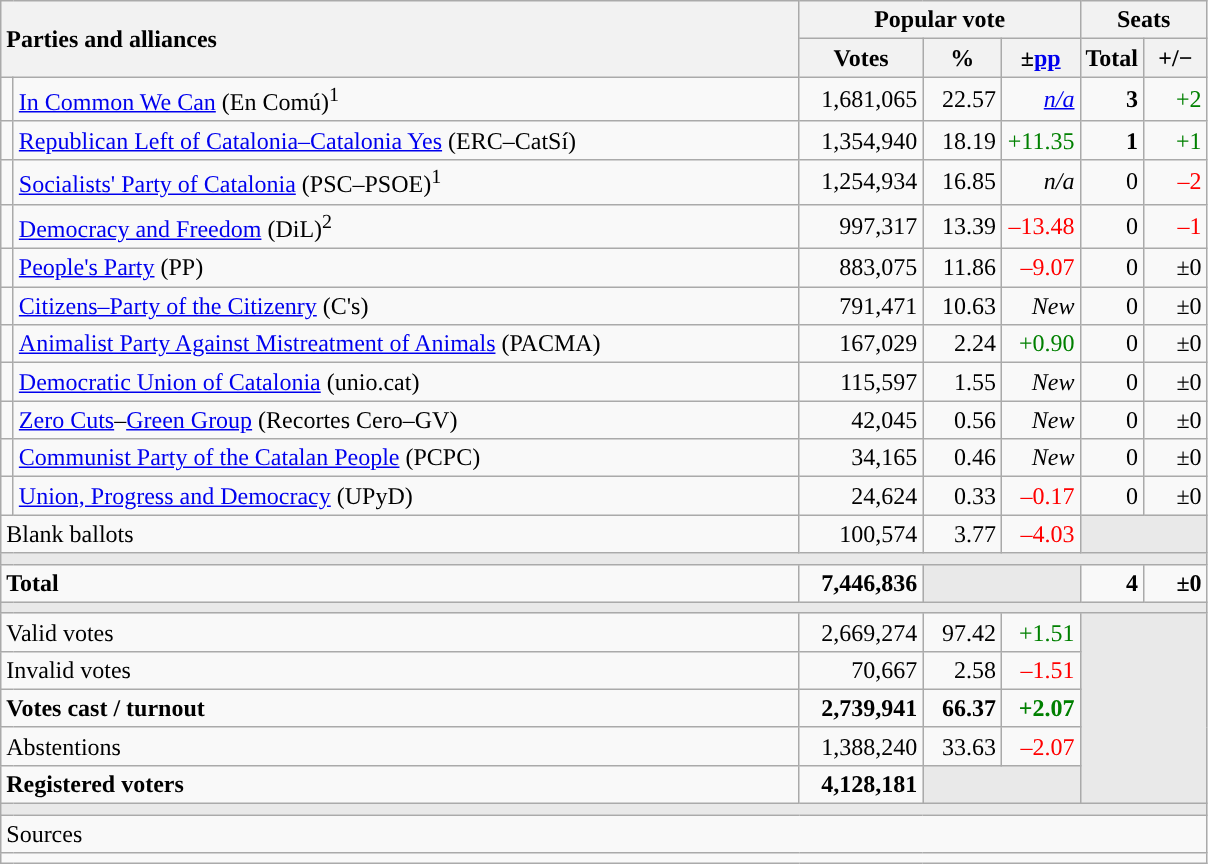<table class="wikitable" style="text-align:right;">
<tr>
<th style="text-align:left;" rowspan="2" colspan="2" width="525">Parties and alliances</th>
<th colspan="3">Popular vote</th>
<th colspan="2">Seats</th>
</tr>
<tr>
<th width="75">Votes</th>
<th width="45">%</th>
<th width="45">±<a href='#'>pp</a></th>
<th width="35">Total</th>
<th width="35">+/−</th>
</tr>
<tr>
<td width="1" style="color:inherit;background:"></td>
<td align="left"><a href='#'>In Common We Can</a> (En Comú)<sup>1</sup></td>
<td>1,681,065</td>
<td>22.57</td>
<td><em><a href='#'>n/a</a></em></td>
<td><strong>3</strong></td>
<td style="color:green;">+2</td>
</tr>
<tr>
<td style="color:inherit;background:"></td>
<td align="left"><a href='#'>Republican Left of Catalonia–Catalonia Yes</a> (ERC–CatSí)</td>
<td>1,354,940</td>
<td>18.19</td>
<td style="color:green;">+11.35</td>
<td><strong>1</strong></td>
<td style="color:green;">+1</td>
</tr>
<tr>
<td style="color:inherit;background:"></td>
<td align="left"><a href='#'>Socialists' Party of Catalonia</a> (PSC–PSOE)<sup>1</sup></td>
<td>1,254,934</td>
<td>16.85</td>
<td><em>n/a</em></td>
<td>0</td>
<td style="color:red;">–2</td>
</tr>
<tr>
<td style="color:inherit;background:"></td>
<td align="left"><a href='#'>Democracy and Freedom</a> (DiL)<sup>2</sup></td>
<td>997,317</td>
<td>13.39</td>
<td style="color:red;">–13.48</td>
<td>0</td>
<td style="color:red;">–1</td>
</tr>
<tr>
<td style="color:inherit;background:"></td>
<td align="left"><a href='#'>People's Party</a> (PP)</td>
<td>883,075</td>
<td>11.86</td>
<td style="color:red;">–9.07</td>
<td>0</td>
<td>±0</td>
</tr>
<tr>
<td style="color:inherit;background:"></td>
<td align="left"><a href='#'>Citizens–Party of the Citizenry</a> (C's)</td>
<td>791,471</td>
<td>10.63</td>
<td><em>New</em></td>
<td>0</td>
<td>±0</td>
</tr>
<tr>
<td style="color:inherit;background:"></td>
<td align="left"><a href='#'>Animalist Party Against Mistreatment of Animals</a> (PACMA)</td>
<td>167,029</td>
<td>2.24</td>
<td style="color:green;">+0.90</td>
<td>0</td>
<td>±0</td>
</tr>
<tr>
<td style="color:inherit;background:"></td>
<td align="left"><a href='#'>Democratic Union of Catalonia</a> (unio.cat)</td>
<td>115,597</td>
<td>1.55</td>
<td><em>New</em></td>
<td>0</td>
<td>±0</td>
</tr>
<tr>
<td style="color:inherit;background:"></td>
<td align="left"><a href='#'>Zero Cuts</a>–<a href='#'>Green Group</a> (Recortes Cero–GV)</td>
<td>42,045</td>
<td>0.56</td>
<td><em>New</em></td>
<td>0</td>
<td>±0</td>
</tr>
<tr>
<td style="color:inherit;background:"></td>
<td align="left"><a href='#'>Communist Party of the Catalan People</a> (PCPC)</td>
<td>34,165</td>
<td>0.46</td>
<td><em>New</em></td>
<td>0</td>
<td>±0</td>
</tr>
<tr>
<td style="color:inherit;background:"></td>
<td align="left"><a href='#'>Union, Progress and Democracy</a> (UPyD)</td>
<td>24,624</td>
<td>0.33</td>
<td style="color:red;">–0.17</td>
<td>0</td>
<td>±0</td>
</tr>
<tr>
<td align="left" colspan="2">Blank ballots</td>
<td>100,574</td>
<td>3.77</td>
<td style="color:red;">–4.03</td>
<td bgcolor="#E9E9E9" colspan="2"></td>
</tr>
<tr>
<td colspan="7" bgcolor="#E9E9E9"></td>
</tr>
<tr style="font-weight:bold;">
<td align="left" colspan="2">Total</td>
<td>7,446,836</td>
<td bgcolor="#E9E9E9" colspan="2"></td>
<td>4</td>
<td>±0</td>
</tr>
<tr>
<td colspan="7" bgcolor="#E9E9E9"></td>
</tr>
<tr>
<td align="left" colspan="2">Valid votes</td>
<td>2,669,274</td>
<td>97.42</td>
<td style="color:green;">+1.51</td>
<td bgcolor="#E9E9E9" colspan="2" rowspan="5"></td>
</tr>
<tr>
<td align="left" colspan="2">Invalid votes</td>
<td>70,667</td>
<td>2.58</td>
<td style="color:red;">–1.51</td>
</tr>
<tr style="font-weight:bold;">
<td align="left" colspan="2">Votes cast / turnout</td>
<td>2,739,941</td>
<td>66.37</td>
<td style="color:green;">+2.07</td>
</tr>
<tr>
<td align="left" colspan="2">Abstentions</td>
<td>1,388,240</td>
<td>33.63</td>
<td style="color:red;">–2.07</td>
</tr>
<tr style="font-weight:bold;">
<td align="left" colspan="2">Registered voters</td>
<td>4,128,181</td>
<td bgcolor="#E9E9E9" colspan="2"></td>
</tr>
<tr>
<td colspan="7" bgcolor="#E9E9E9"></td>
</tr>
<tr>
<td align="left" colspan="7">Sources</td>
</tr>
<tr>
<td colspan="7" style="text-align:left; max-width:790px;"></td>
</tr>
</table>
